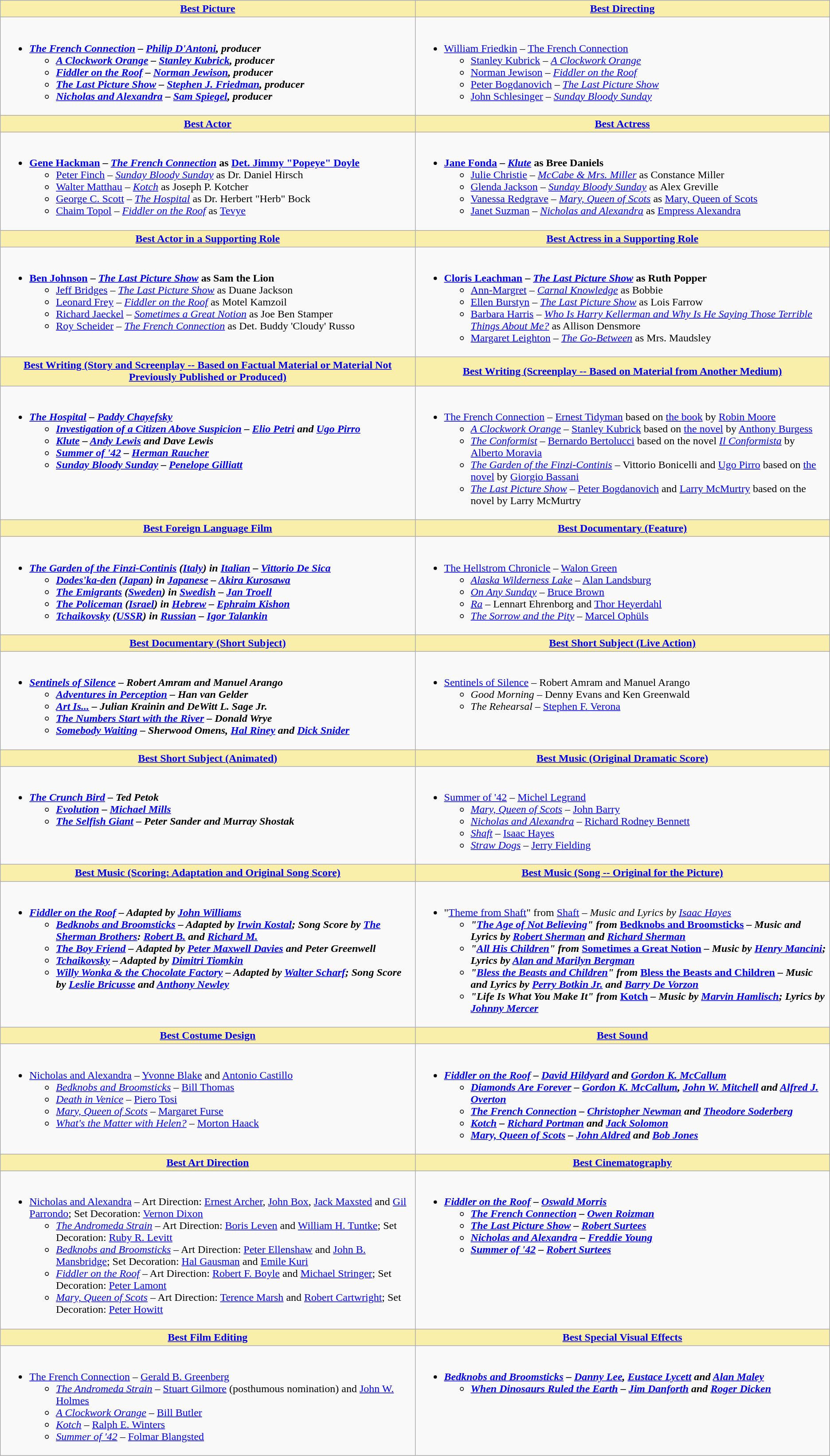<table class=wikitable>
<tr>
<th style="background:#F9EFAA; width:50%"><a href='#'>Best Picture</a></th>
<th style="background:#F9EFAA; width:50%"><a href='#'>Best Directing</a></th>
</tr>
<tr>
<td valign="top"><br><ul><li><strong><em><a href='#'>The French Connection</a><em> – <a href='#'>Philip D'Antoni</a>, producer<strong><ul><li></em><a href='#'>A Clockwork Orange</a><em> – <a href='#'>Stanley Kubrick</a>, producer</li><li></em><a href='#'>Fiddler on the Roof</a><em> – <a href='#'>Norman Jewison</a>, producer</li><li></em><a href='#'>The Last Picture Show</a><em> – <a href='#'>Stephen J. Friedman</a>, producer</li><li></em><a href='#'>Nicholas and Alexandra</a><em> – <a href='#'>Sam Spiegel</a>, producer</li></ul></li></ul></td>
<td valign="top"><br><ul><li></strong><a href='#'>William Friedkin</a> – </em><a href='#'>The French Connection</a></em></strong><ul><li><a href='#'>Stanley Kubrick</a> – <em><a href='#'>A Clockwork Orange</a></em></li><li><a href='#'>Norman Jewison</a> – <em><a href='#'>Fiddler on the Roof</a></em></li><li><a href='#'>Peter Bogdanovich</a> – <em><a href='#'>The Last Picture Show</a></em></li><li><a href='#'>John Schlesinger</a> – <em><a href='#'>Sunday Bloody Sunday</a></em></li></ul></li></ul></td>
</tr>
<tr>
<th style="background:#F9EFAA"><a href='#'>Best Actor</a></th>
<th style="background:#F9EFAA"><a href='#'>Best Actress</a></th>
</tr>
<tr>
<td valign="top"><br><ul><li><strong><a href='#'>Gene Hackman</a> – <em><a href='#'>The French Connection</a></em> as <a href='#'>Det. Jimmy "Popeye" Doyle</a></strong><ul><li><a href='#'>Peter Finch</a> – <em><a href='#'>Sunday Bloody Sunday</a></em> as Dr. Daniel Hirsch</li><li><a href='#'>Walter Matthau</a> – <em><a href='#'>Kotch</a></em> as Joseph P. Kotcher</li><li><a href='#'>George C. Scott</a> – <em><a href='#'>The Hospital</a></em> as Dr. Herbert "Herb" Bock</li><li><a href='#'>Chaim Topol</a> – <em><a href='#'>Fiddler on the Roof</a></em> as <a href='#'>Tevye</a></li></ul></li></ul></td>
<td valign="top"><br><ul><li><strong><a href='#'>Jane Fonda</a> – <em><a href='#'>Klute</a></em> as Bree Daniels</strong><ul><li><a href='#'>Julie Christie</a> – <em><a href='#'>McCabe & Mrs. Miller</a></em> as Constance Miller</li><li><a href='#'>Glenda Jackson</a> – <em><a href='#'>Sunday Bloody Sunday</a></em> as Alex Greville</li><li><a href='#'>Vanessa Redgrave</a> – <em><a href='#'>Mary, Queen of Scots</a></em> as <a href='#'>Mary, Queen of Scots</a></li><li><a href='#'>Janet Suzman</a> – <em><a href='#'>Nicholas and Alexandra</a></em> as <a href='#'>Empress Alexandra</a></li></ul></li></ul></td>
</tr>
<tr>
<th style="background:#F9EFAA"><a href='#'>Best Actor in a Supporting Role</a></th>
<th style="background:#F9EFAA"><a href='#'>Best Actress in a Supporting Role</a></th>
</tr>
<tr>
<td valign="top"><br><ul><li><strong><a href='#'>Ben Johnson</a> – <em><a href='#'>The Last Picture Show</a></em> as Sam the Lion</strong><ul><li><a href='#'>Jeff Bridges</a> – <em><a href='#'>The Last Picture Show</a></em> as Duane Jackson</li><li><a href='#'>Leonard Frey</a> – <em><a href='#'>Fiddler on the Roof</a></em> as Motel Kamzoil</li><li><a href='#'>Richard Jaeckel</a> – <em><a href='#'>Sometimes a Great Notion</a></em> as Joe Ben Stamper</li><li><a href='#'>Roy Scheider</a> – <em><a href='#'>The French Connection</a></em> as Det. Buddy 'Cloudy' Russo</li></ul></li></ul></td>
<td valign="top"><br><ul><li><strong><a href='#'>Cloris Leachman</a> – <em><a href='#'>The Last Picture Show</a></em> as Ruth Popper</strong><ul><li><a href='#'>Ann-Margret</a> – <em><a href='#'>Carnal Knowledge</a></em> as Bobbie</li><li><a href='#'>Ellen Burstyn</a> – <em><a href='#'>The Last Picture Show</a></em> as Lois Farrow</li><li><a href='#'>Barbara Harris</a> – <em><a href='#'>Who Is Harry Kellerman and Why Is He Saying Those Terrible Things About Me?</a></em> as Allison Densmore</li><li><a href='#'>Margaret Leighton</a> – <em><a href='#'>The Go-Between</a></em> as Mrs. Maudsley</li></ul></li></ul></td>
</tr>
<tr>
<th style="background:#F9EFAA"><a href='#'>Best Writing (Story and Screenplay -- Based on Factual Material or Material Not Previously Published or Produced)</a></th>
<th style="background:#F9EFAA"><a href='#'>Best Writing (Screenplay -- Based on Material from Another Medium)</a></th>
</tr>
<tr>
<td valign="top"><br><ul><li><strong><em><a href='#'>The Hospital</a><em> – <a href='#'>Paddy Chayefsky</a><strong><ul><li></em><a href='#'>Investigation of a Citizen Above Suspicion</a><em> – <a href='#'>Elio Petri</a> and <a href='#'>Ugo Pirro</a></li><li></em><a href='#'>Klute</a><em> – <a href='#'>Andy Lewis</a> and Dave Lewis</li><li></em><a href='#'>Summer of '42</a><em> – <a href='#'>Herman Raucher</a></li><li></em><a href='#'>Sunday Bloody Sunday</a><em> – <a href='#'>Penelope Gilliatt</a></li></ul></li></ul></td>
<td valign="top"><br><ul><li></em></strong><a href='#'>The French Connection</a></em> – <a href='#'>Ernest Tidyman</a> based on <a href='#'>the book</a> by <a href='#'>Robin Moore</a></strong><ul><li><em><a href='#'>A Clockwork Orange</a></em> – <a href='#'>Stanley Kubrick</a> based on <a href='#'>the novel</a> by <a href='#'>Anthony Burgess</a></li><li><em><a href='#'>The Conformist</a></em> – <a href='#'>Bernardo Bertolucci</a> based on the novel <em><a href='#'>Il Conformista</a></em> by <a href='#'>Alberto Moravia</a></li><li><em><a href='#'>The Garden of the Finzi-Continis</a></em> – Vittorio Bonicelli and <a href='#'>Ugo Pirro</a> based on <a href='#'>the novel</a> by <a href='#'>Giorgio Bassani</a></li><li><em><a href='#'>The Last Picture Show</a></em> – <a href='#'>Peter Bogdanovich</a> and <a href='#'>Larry McMurtry</a> based on the novel by Larry McMurtry</li></ul></li></ul></td>
</tr>
<tr>
<th style="background:#F9EFAA"><a href='#'>Best Foreign Language Film</a></th>
<th style="background:#F9EFAA"><a href='#'>Best Documentary (Feature)</a></th>
</tr>
<tr>
<td valign="top"><br><ul><li><strong><em><a href='#'>The Garden of the Finzi-Continis</a><em> (<a href='#'>Italy</a>) in <a href='#'>Italian</a> – <a href='#'>Vittorio De Sica</a><strong><ul><li></em><a href='#'>Dodes'ka-den</a><em> (<a href='#'>Japan</a>) in <a href='#'>Japanese</a> – <a href='#'>Akira Kurosawa</a></li><li></em><a href='#'>The Emigrants</a><em> (<a href='#'>Sweden</a>) in <a href='#'>Swedish</a> – <a href='#'>Jan Troell</a></li><li></em><a href='#'>The Policeman</a><em> (<a href='#'>Israel</a>) in <a href='#'>Hebrew</a> – <a href='#'>Ephraim Kishon</a></li><li></em><a href='#'>Tchaikovsky</a><em> (<a href='#'>USSR</a>) in <a href='#'>Russian</a> – <a href='#'>Igor Talankin</a></li></ul></li></ul></td>
<td valign="top"><br><ul><li></em></strong><a href='#'>The Hellstrom Chronicle</a></em> – <a href='#'>Walon Green</a></strong><ul><li><em><a href='#'>Alaska Wilderness Lake</a></em> – <a href='#'>Alan Landsburg</a></li><li><em><a href='#'>On Any Sunday</a></em> – <a href='#'>Bruce Brown</a></li><li><em><a href='#'>Ra</a></em> – Lennart Ehrenborg and <a href='#'>Thor Heyerdahl</a></li><li><em><a href='#'>The Sorrow and the Pity</a></em> – <a href='#'>Marcel Ophüls</a></li></ul></li></ul></td>
</tr>
<tr>
<th style="background:#F9EFAA"><a href='#'>Best Documentary (Short Subject)</a></th>
<th style="background:#F9EFAA"><a href='#'>Best Short Subject (Live Action)</a></th>
</tr>
<tr>
<td valign="top"><br><ul><li><strong><em><a href='#'>Sentinels of Silence</a><em> – Robert Amram and Manuel Arango<strong><ul><li></em><a href='#'>Adventures in Perception</a><em> – Han van Gelder</li><li></em><a href='#'>Art Is...</a><em> – Julian Krainin and DeWitt L. Sage Jr.</li><li></em><a href='#'>The Numbers Start with the River</a><em> – Donald Wrye</li><li></em><a href='#'>Somebody Waiting</a><em> – Sherwood Omens, <a href='#'>Hal Riney</a> and <a href='#'>Dick Snider</a></li></ul></li></ul></td>
<td valign="top"><br><ul><li></em></strong><a href='#'>Sentinels of Silence</a></em> – Robert Amram and Manuel Arango</strong><ul><li><em>Good Morning</em> – Denny Evans and Ken Greenwald</li><li><em>The Rehearsal</em> – <a href='#'>Stephen F. Verona</a></li></ul></li></ul></td>
</tr>
<tr>
<th style="background:#F9EFAA"><a href='#'>Best Short Subject (Animated)</a></th>
<th style="background:#F9EFAA"><a href='#'>Best Music (Original Dramatic Score)</a></th>
</tr>
<tr>
<td valign="top"><br><ul><li><strong><em><a href='#'>The Crunch Bird</a><em> – Ted Petok<strong><ul><li></em><a href='#'>Evolution</a><em> – <a href='#'>Michael Mills</a></li><li></em><a href='#'>The Selfish Giant</a><em> – Peter Sander and Murray Shostak</li></ul></li></ul></td>
<td valign="top"><br><ul><li></em></strong><a href='#'>Summer of '42</a></em> – <a href='#'>Michel Legrand</a></strong><ul><li><em><a href='#'>Mary, Queen of Scots</a></em> – <a href='#'>John Barry</a></li><li><em><a href='#'>Nicholas and Alexandra</a></em> – <a href='#'>Richard Rodney Bennett</a></li><li><em><a href='#'>Shaft</a></em> – <a href='#'>Isaac Hayes</a></li><li><em><a href='#'>Straw Dogs</a></em> – <a href='#'>Jerry Fielding</a></li></ul></li></ul></td>
</tr>
<tr>
<th style="background:#F9EFAA"><a href='#'>Best Music (Scoring: Adaptation and Original Song Score)</a></th>
<th style="background:#F9EFAA"><a href='#'>Best Music (Song -- Original for the Picture)</a></th>
</tr>
<tr>
<td valign="top"><br><ul><li><strong><em><a href='#'>Fiddler on the Roof</a><em> – Adapted by <a href='#'>John Williams</a><strong><ul><li></em><a href='#'>Bedknobs and Broomsticks</a><em> – Adapted by <a href='#'>Irwin Kostal</a>; Song Score by <a href='#'>The Sherman Brothers</a>: <a href='#'>Robert B.</a> and <a href='#'>Richard M.</a></li><li></em><a href='#'>The Boy Friend</a><em> – Adapted by <a href='#'>Peter Maxwell Davies</a> and Peter Greenwell</li><li></em><a href='#'>Tchaikovsky</a><em> – Adapted by <a href='#'>Dimitri Tiomkin</a></li><li></em><a href='#'>Willy Wonka & the Chocolate Factory</a><em> – Adapted by <a href='#'>Walter Scharf</a>; Song Score by <a href='#'>Leslie Bricusse</a> and <a href='#'>Anthony Newley</a></li></ul></li></ul></td>
<td valign="top"><br><ul><li></strong>"<a href='#'>Theme from Shaft</a>" from </em><a href='#'>Shaft</a><em> – Music and Lyrics by <a href='#'>Isaac Hayes</a><strong><ul><li>"<a href='#'>The Age of Not Believing</a>" from </em><a href='#'>Bedknobs and Broomsticks</a><em> – Music and Lyrics by <a href='#'>Robert Sherman</a> and <a href='#'>Richard Sherman</a></li><li>"<a href='#'>All His Children</a>" from </em><a href='#'>Sometimes a Great Notion</a><em> – Music by <a href='#'>Henry Mancini</a>; Lyrics by <a href='#'>Alan and Marilyn Bergman</a></li><li>"<a href='#'>Bless the Beasts and Children</a>" from </em><a href='#'>Bless the Beasts and Children</a><em> – Music and Lyrics by <a href='#'>Perry Botkin Jr.</a> and <a href='#'>Barry De Vorzon</a></li><li>"Life Is What You Make It" from </em><a href='#'>Kotch</a><em> – Music by <a href='#'>Marvin Hamlisch</a>; Lyrics by <a href='#'>Johnny Mercer</a></li></ul></li></ul></td>
</tr>
<tr>
<th style="background:#F9EFAA"><a href='#'>Best Costume Design</a></th>
<th style="background:#F9EFAA"><a href='#'>Best Sound</a></th>
</tr>
<tr>
<td valign="top"><br><ul><li></em></strong><a href='#'>Nicholas and Alexandra</a></em> – <a href='#'>Yvonne Blake</a> and <a href='#'>Antonio Castillo</a></strong><ul><li><em><a href='#'>Bedknobs and Broomsticks</a></em> – <a href='#'>Bill Thomas</a></li><li><em><a href='#'>Death in Venice</a></em> – <a href='#'>Piero Tosi</a></li><li><em><a href='#'>Mary, Queen of Scots</a></em> – <a href='#'>Margaret Furse</a></li><li><em><a href='#'>What's the Matter with Helen?</a></em> – <a href='#'>Morton Haack</a></li></ul></li></ul></td>
<td valign="top"><br><ul><li><strong><em><a href='#'>Fiddler on the Roof</a><em> – <a href='#'>David Hildyard</a> and <a href='#'>Gordon K. McCallum</a><strong><ul><li></em><a href='#'>Diamonds Are Forever</a><em> – <a href='#'>Gordon K. McCallum</a>, <a href='#'>John W. Mitchell</a> and <a href='#'>Alfred J. Overton</a></li><li></em><a href='#'>The French Connection</a><em> – <a href='#'>Christopher Newman</a> and <a href='#'>Theodore Soderberg</a></li><li></em><a href='#'>Kotch</a><em> – <a href='#'>Richard Portman</a> and <a href='#'>Jack Solomon</a></li><li></em><a href='#'>Mary, Queen of Scots</a><em> – <a href='#'>John Aldred</a> and <a href='#'>Bob Jones</a></li></ul></li></ul></td>
</tr>
<tr>
<th style="background:#F9EFAA"><a href='#'>Best Art Direction</a></th>
<th style="background:#F9EFAA"><a href='#'>Best Cinematography</a></th>
</tr>
<tr>
<td valign="top"><br><ul><li></em></strong><a href='#'>Nicholas and Alexandra</a></em> – Art Direction: <a href='#'>Ernest Archer</a>, <a href='#'>John Box</a>, <a href='#'>Jack Maxsted</a> and <a href='#'>Gil Parrondo</a>; Set Decoration: <a href='#'>Vernon Dixon</a></strong><ul><li><em><a href='#'>The Andromeda Strain</a></em> – Art Direction: <a href='#'>Boris Leven</a> and <a href='#'>William H. Tuntke</a>; Set Decoration: <a href='#'>Ruby R. Levitt</a></li><li><em><a href='#'>Bedknobs and Broomsticks</a></em> – Art Direction: <a href='#'>Peter Ellenshaw</a> and  <a href='#'>John B. Mansbridge</a>; Set Decoration: <a href='#'>Hal Gausman</a> and <a href='#'>Emile Kuri</a></li><li><em><a href='#'>Fiddler on the Roof</a></em> – Art Direction: <a href='#'>Robert F. Boyle</a> and <a href='#'>Michael Stringer</a>; Set Decoration: <a href='#'>Peter Lamont</a></li><li><em><a href='#'>Mary, Queen of Scots</a></em> – Art Direction: <a href='#'>Terence Marsh</a> and <a href='#'>Robert Cartwright</a>; Set Decoration: <a href='#'>Peter Howitt</a></li></ul></li></ul></td>
<td valign="top"><br><ul><li><strong><em><a href='#'>Fiddler on the Roof</a><em> – <a href='#'>Oswald Morris</a><strong><ul><li></em><a href='#'>The French Connection</a><em> – <a href='#'>Owen Roizman</a></li><li></em><a href='#'>The Last Picture Show</a><em> – <a href='#'>Robert Surtees</a></li><li></em><a href='#'>Nicholas and Alexandra</a><em> – <a href='#'>Freddie Young</a></li><li></em><a href='#'>Summer of '42</a><em> – <a href='#'>Robert Surtees</a></li></ul></li></ul></td>
</tr>
<tr>
<th style="background:#F9EFAA"><a href='#'>Best Film Editing</a></th>
<th style="background:#F9EFAA"><a href='#'>Best Special Visual Effects</a></th>
</tr>
<tr>
<td valign="top"><br><ul><li></em></strong><a href='#'>The French Connection</a></em> – <a href='#'>Gerald B. Greenberg</a></strong><ul><li><em><a href='#'>The Andromeda Strain</a></em> – <a href='#'>Stuart Gilmore</a> (posthumous nomination) and <a href='#'>John W. Holmes</a></li><li><em><a href='#'>A Clockwork Orange</a></em> – <a href='#'>Bill Butler</a></li><li><em><a href='#'>Kotch</a></em> – <a href='#'>Ralph E. Winters</a></li><li><em><a href='#'>Summer of '42</a></em> – <a href='#'>Folmar Blangsted</a></li></ul></li></ul></td>
<td valign="top"><br><ul><li><strong><em><a href='#'>Bedknobs and Broomsticks</a><em> – <a href='#'>Danny Lee</a>, <a href='#'>Eustace Lycett</a> and <a href='#'>Alan Maley</a><strong><ul><li></em><a href='#'>When Dinosaurs Ruled the Earth</a><em> – <a href='#'>Jim Danforth</a> and <a href='#'>Roger Dicken</a></li></ul></li></ul></td>
</tr>
</table>
